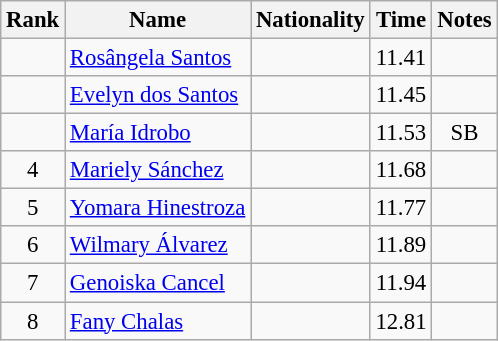<table class="wikitable sortable" style="text-align:center;font-size:95%">
<tr>
<th>Rank</th>
<th>Name</th>
<th>Nationality</th>
<th>Time</th>
<th>Notes</th>
</tr>
<tr>
<td></td>
<td align=left><a href='#'>Rosângela Santos</a></td>
<td align=left></td>
<td>11.41</td>
<td></td>
</tr>
<tr>
<td></td>
<td align=left><a href='#'>Evelyn dos Santos</a></td>
<td align=left></td>
<td>11.45</td>
<td></td>
</tr>
<tr>
<td></td>
<td align=left><a href='#'>María Idrobo</a></td>
<td align=left></td>
<td>11.53</td>
<td>SB</td>
</tr>
<tr>
<td>4</td>
<td align=left><a href='#'>Mariely Sánchez</a></td>
<td align=left></td>
<td>11.68</td>
<td></td>
</tr>
<tr>
<td>5</td>
<td align=left><a href='#'>Yomara Hinestroza</a></td>
<td align=left></td>
<td>11.77</td>
<td></td>
</tr>
<tr>
<td>6</td>
<td align=left><a href='#'>Wilmary Álvarez</a></td>
<td align=left></td>
<td>11.89</td>
<td></td>
</tr>
<tr>
<td>7</td>
<td align=left><a href='#'>Genoiska Cancel</a></td>
<td align=left></td>
<td>11.94</td>
<td></td>
</tr>
<tr>
<td>8</td>
<td align=left><a href='#'>Fany Chalas</a></td>
<td align=left></td>
<td>12.81</td>
<td></td>
</tr>
</table>
